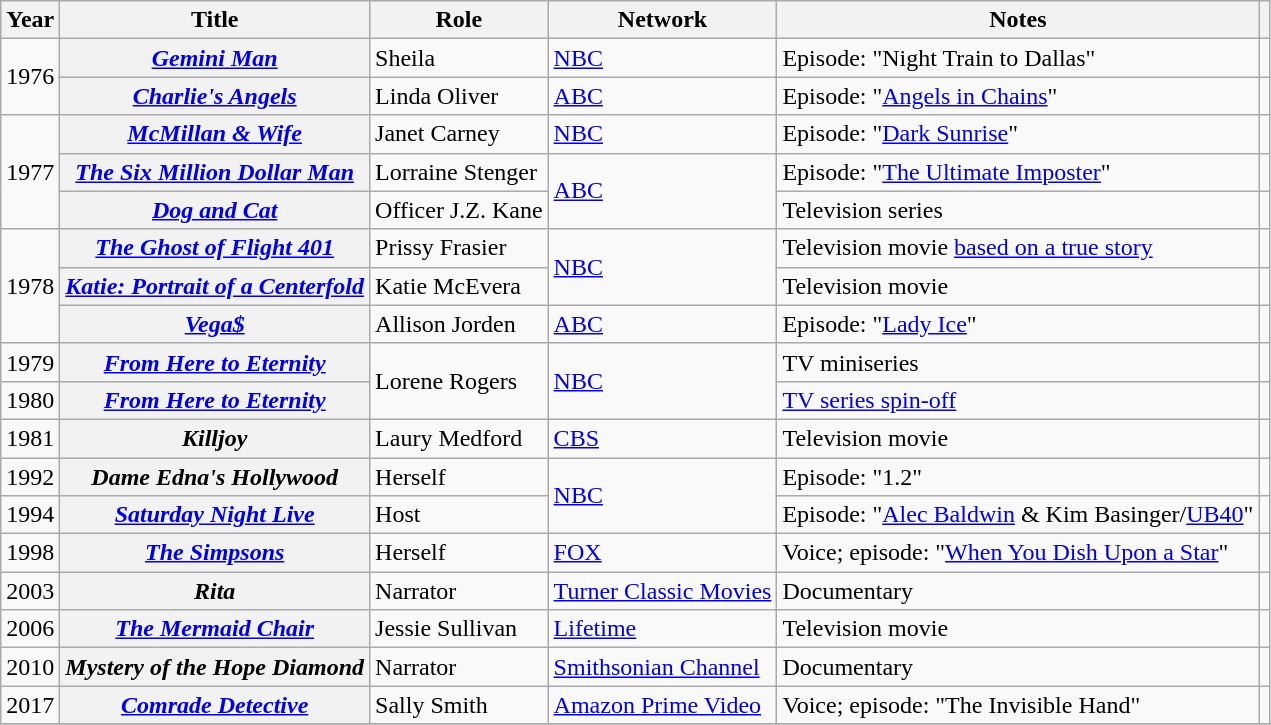<table class="wikitable plainrowheaders sortable" style="margin-right: 0;">
<tr>
<th scope="col">Year</th>
<th scope="col">Title</th>
<th scope="col">Role</th>
<th scope="col">Network</th>
<th scope="col" class="unsortable">Notes</th>
<th scope="col" class="unsortable"></th>
</tr>
<tr>
<td rowspan="2">1976</td>
<th scope="row"><em><a href='#'>Gemini Man</a></em></th>
<td>Sheila</td>
<td><a href='#'>NBC</a></td>
<td>Episode: "Night Train to Dallas"</td>
<td style="text-align:center;"></td>
</tr>
<tr>
<th scope="row"><em><a href='#'>Charlie's Angels</a></em></th>
<td>Linda Oliver</td>
<td><a href='#'>ABC</a></td>
<td>Episode: "<a href='#'>Angels in Chains</a>"</td>
<td style="text-align:center;"></td>
</tr>
<tr>
<td rowspan="3">1977</td>
<th scope="row"><em><a href='#'>McMillan & Wife</a></em></th>
<td>Janet Carney</td>
<td><a href='#'>NBC</a></td>
<td>Episode: "<a href='#'>Dark Sunrise</a>"</td>
<td style="text-align:center;"></td>
</tr>
<tr>
<th scope="row"><em><a href='#'>The Six Million Dollar Man</a></em></th>
<td>Lorraine Stenger</td>
<td rowspan="2"><a href='#'>ABC</a></td>
<td>Episode: "<a href='#'>The Ultimate Imposter</a>"</td>
<td style="text-align:center;"></td>
</tr>
<tr>
<th scope="row"><em><a href='#'>Dog and Cat</a></em></th>
<td>Officer J.Z. Kane</td>
<td>Television series</td>
<td style="text-align:center;"></td>
</tr>
<tr>
<td rowspan="3">1978</td>
<th scope="row"><em><a href='#'>The Ghost of Flight 401</a></em></th>
<td>Prissy Frasier</td>
<td rowspan="2"><a href='#'>NBC</a></td>
<td>Television movie <a href='#'>based on a true story</a></td>
<td style="text-align:center;"></td>
</tr>
<tr>
<th scope="row"><em><a href='#'>Katie: Portrait of a Centerfold</a></em></th>
<td>Katie McEvera</td>
<td>Television movie</td>
<td style="text-align:center;"></td>
</tr>
<tr>
<th scope="row"><em><a href='#'>Vega$</a></em></th>
<td>Allison Jorden</td>
<td><a href='#'>ABC</a></td>
<td>Episode: "<a href='#'>Lady Ice</a>"</td>
<td style="text-align:center;"></td>
</tr>
<tr>
<td>1979</td>
<th scope="row"><em><a href='#'>From Here to Eternity</a></em></th>
<td rowspan="2">Lorene Rogers</td>
<td rowspan="2"><a href='#'>NBC</a></td>
<td>TV miniseries</td>
<td style="text-align:center;"></td>
</tr>
<tr>
<td>1980</td>
<th scope="row"><em><a href='#'>From Here to Eternity</a></em></th>
<td><a href='#'>TV series spin-off</a></td>
<td style="text-align:center;"></td>
</tr>
<tr>
<td>1981</td>
<th scope="row"><em>Killjoy</em></th>
<td>Laury Medford</td>
<td><a href='#'>CBS</a></td>
<td>Television movie</td>
<td style="text-align:center;"></td>
</tr>
<tr>
<td>1992</td>
<th scope="row"><em>Dame Edna's Hollywood</em></th>
<td>Herself</td>
<td rowspan="2"><a href='#'>NBC</a></td>
<td>Episode: "1.2"</td>
<td></td>
</tr>
<tr>
<td>1994</td>
<th scope="row"><em><a href='#'>Saturday Night Live</a></em></th>
<td>Host</td>
<td>Episode: "<a href='#'>Alec Baldwin</a> & Kim Basinger/<a href='#'>UB40</a>"</td>
<td></td>
</tr>
<tr>
<td>1998</td>
<th scope="row"><em><a href='#'>The Simpsons</a></em></th>
<td>Herself</td>
<td><a href='#'>FOX</a></td>
<td>Voice; episode: "<a href='#'>When You Dish Upon a Star</a>"</td>
<td style="text-align:center;"></td>
</tr>
<tr>
<td>2003</td>
<th scope="row"><em>Rita</em></th>
<td>Narrator</td>
<td><a href='#'>Turner Classic Movies</a></td>
<td>Documentary</td>
<td></td>
</tr>
<tr>
<td>2006</td>
<th scope="row"><em><a href='#'>The Mermaid Chair</a></em></th>
<td>Jessie Sullivan</td>
<td><a href='#'>Lifetime</a></td>
<td>Television movie</td>
<td style="text-align:center;"></td>
</tr>
<tr>
<td>2010</td>
<th scope="row"><em>Mystery of the Hope Diamond</em></th>
<td>Narrator</td>
<td><a href='#'>Smithsonian Channel</a></td>
<td>Documentary</td>
<td></td>
</tr>
<tr>
<td>2017</td>
<th scope="row"><em><a href='#'>Comrade Detective</a></em></th>
<td>Sally Smith</td>
<td><a href='#'>Amazon Prime Video</a></td>
<td>Voice; episode: "The Invisible Hand"</td>
<td></td>
</tr>
<tr>
</tr>
</table>
